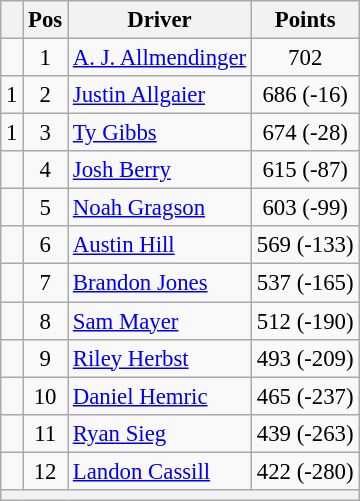<table class="wikitable" style="font-size: 95%;">
<tr>
<th></th>
<th>Pos</th>
<th>Driver</th>
<th>Points</th>
</tr>
<tr>
<td align="left"></td>
<td style="text-align:center;">1</td>
<td><a href='#'>A. J. Allmendinger</a></td>
<td style="text-align:center;">702</td>
</tr>
<tr>
<td align="left"> 1</td>
<td style="text-align:center;">2</td>
<td><a href='#'>Justin Allgaier</a></td>
<td style="text-align:center;">686 (-16)</td>
</tr>
<tr>
<td align="left"> 1</td>
<td style="text-align:center;">3</td>
<td><a href='#'>Ty Gibbs</a></td>
<td style="text-align:center;">674 (-28)</td>
</tr>
<tr>
<td align="left"></td>
<td style="text-align:center;">4</td>
<td><a href='#'>Josh Berry</a></td>
<td style="text-align:center;">615 (-87)</td>
</tr>
<tr>
<td align="left"></td>
<td style="text-align:center;">5</td>
<td><a href='#'>Noah Gragson</a></td>
<td style="text-align:center;">603 (-99)</td>
</tr>
<tr>
<td align="left"></td>
<td style="text-align:center;">6</td>
<td><a href='#'>Austin Hill</a></td>
<td style="text-align:center;">569 (-133)</td>
</tr>
<tr>
<td align="left"></td>
<td style="text-align:center;">7</td>
<td><a href='#'>Brandon Jones</a></td>
<td style="text-align:center;">537 (-165)</td>
</tr>
<tr>
<td align="left"></td>
<td style="text-align:center;">8</td>
<td><a href='#'>Sam Mayer</a></td>
<td style="text-align:center;">512 (-190)</td>
</tr>
<tr>
<td align="left"></td>
<td style="text-align:center;">9</td>
<td><a href='#'>Riley Herbst</a></td>
<td style="text-align:center;">493 (-209)</td>
</tr>
<tr>
<td align="left"></td>
<td style="text-align:center;">10</td>
<td><a href='#'>Daniel Hemric</a></td>
<td style="text-align:center;">465 (-237)</td>
</tr>
<tr>
<td align="left"></td>
<td style="text-align:center;">11</td>
<td><a href='#'>Ryan Sieg</a></td>
<td style="text-align:center;">439 (-263)</td>
</tr>
<tr>
<td align="left"></td>
<td style="text-align:center;">12</td>
<td><a href='#'>Landon Cassill</a></td>
<td style="text-align:center;">422 (-280)</td>
</tr>
<tr class="sortbottom">
<th colspan="9"></th>
</tr>
</table>
